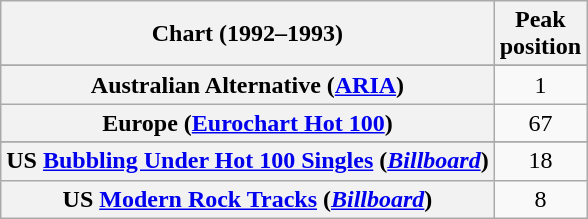<table class="wikitable sortable plainrowheaders" style="text-align:center">
<tr>
<th>Chart (1992–1993)</th>
<th>Peak<br>position</th>
</tr>
<tr>
</tr>
<tr>
<th scope="row">Australian Alternative (<a href='#'>ARIA</a>)</th>
<td>1</td>
</tr>
<tr>
<th scope="row">Europe (<a href='#'>Eurochart Hot 100</a>)</th>
<td>67</td>
</tr>
<tr>
</tr>
<tr>
</tr>
<tr>
</tr>
<tr>
<th scope="row">US <a href='#'>Bubbling Under Hot 100 Singles</a> (<em><a href='#'>Billboard</a></em>)</th>
<td>18</td>
</tr>
<tr>
<th scope="row">US <a href='#'>Modern Rock Tracks</a> (<em><a href='#'>Billboard</a></em>)</th>
<td>8</td>
</tr>
</table>
